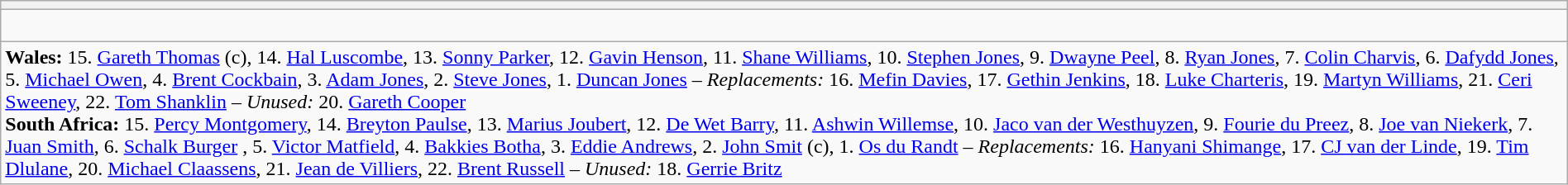<table style="width:100%" class="wikitable collapsible collapsed">
<tr>
<th></th>
</tr>
<tr>
<td><br>




</td>
</tr>
<tr>
<td><strong>Wales:</strong> 15. <a href='#'>Gareth Thomas</a> (c), 14. <a href='#'>Hal Luscombe</a>, 13. <a href='#'>Sonny Parker</a>, 12. <a href='#'>Gavin Henson</a>, 11. <a href='#'>Shane Williams</a>, 10. <a href='#'>Stephen Jones</a>, 9. <a href='#'>Dwayne Peel</a>, 8. <a href='#'>Ryan Jones</a>, 7. <a href='#'>Colin Charvis</a>, 6. <a href='#'>Dafydd Jones</a>, 5. <a href='#'>Michael Owen</a>, 4. <a href='#'>Brent Cockbain</a>, 3. <a href='#'>Adam Jones</a>, 2. <a href='#'>Steve Jones</a>, 1. <a href='#'>Duncan Jones</a> – <em>Replacements:</em> 16. <a href='#'>Mefin Davies</a>, 17. <a href='#'>Gethin Jenkins</a>, 18. <a href='#'>Luke Charteris</a>, 19. <a href='#'>Martyn Williams</a>, 21. <a href='#'>Ceri Sweeney</a>, 22. <a href='#'>Tom Shanklin</a> – <em>Unused:</em> 20. <a href='#'>Gareth Cooper</a><br><strong>South Africa:</strong> 15. <a href='#'>Percy Montgomery</a>, 14. <a href='#'>Breyton Paulse</a>, 13. <a href='#'>Marius Joubert</a>, 12. <a href='#'>De Wet Barry</a>, 11. <a href='#'>Ashwin Willemse</a>, 10. <a href='#'>Jaco van der Westhuyzen</a>, 9. <a href='#'>Fourie du Preez</a>, 8. <a href='#'>Joe van Niekerk</a>, 7. <a href='#'>Juan Smith</a>, 6. <a href='#'>Schalk Burger</a> , 5. <a href='#'>Victor Matfield</a>, 4. <a href='#'>Bakkies Botha</a>, 3. <a href='#'>Eddie Andrews</a>, 2. <a href='#'>John Smit</a> (c), 1. <a href='#'>Os du Randt</a> – <em>Replacements:</em> 16. <a href='#'>Hanyani Shimange</a>, 17. <a href='#'>CJ van der Linde</a>, 19. <a href='#'>Tim Dlulane</a>, 20. <a href='#'>Michael Claassens</a>, 21. <a href='#'>Jean de Villiers</a>, 22. <a href='#'>Brent Russell</a> – <em>Unused:</em> 18. <a href='#'>Gerrie Britz</a></td>
</tr>
</table>
